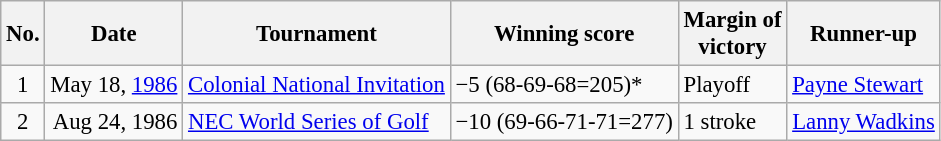<table class="wikitable" style="font-size:95%;">
<tr>
<th>No.</th>
<th>Date</th>
<th>Tournament</th>
<th>Winning score</th>
<th>Margin of<br>victory</th>
<th>Runner-up</th>
</tr>
<tr>
<td align=center>1</td>
<td align=right>May 18, <a href='#'>1986</a></td>
<td><a href='#'>Colonial National Invitation</a></td>
<td>−5 (68-69-68=205)*</td>
<td>Playoff</td>
<td> <a href='#'>Payne Stewart</a></td>
</tr>
<tr>
<td align=center>2</td>
<td align=right>Aug 24, 1986</td>
<td><a href='#'>NEC World Series of Golf</a></td>
<td>−10 (69-66-71-71=277)</td>
<td>1 stroke</td>
<td> <a href='#'>Lanny Wadkins</a></td>
</tr>
</table>
